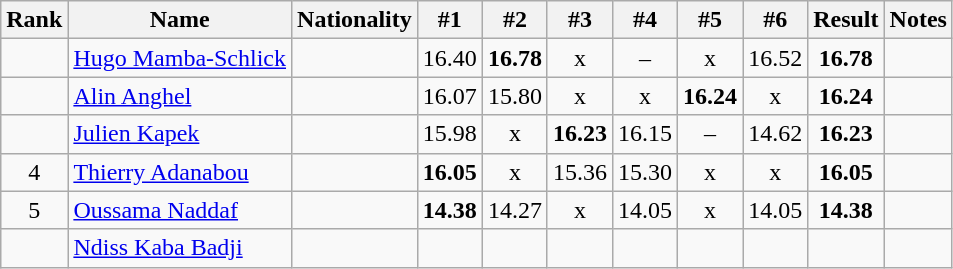<table class="wikitable sortable" style="text-align:center">
<tr>
<th>Rank</th>
<th>Name</th>
<th>Nationality</th>
<th>#1</th>
<th>#2</th>
<th>#3</th>
<th>#4</th>
<th>#5</th>
<th>#6</th>
<th>Result</th>
<th>Notes</th>
</tr>
<tr>
<td></td>
<td align=left><a href='#'>Hugo Mamba-Schlick</a></td>
<td align=left></td>
<td>16.40</td>
<td><strong>16.78</strong></td>
<td>x</td>
<td>–</td>
<td>x</td>
<td>16.52</td>
<td><strong>16.78</strong></td>
<td></td>
</tr>
<tr>
<td></td>
<td align=left><a href='#'>Alin Anghel</a></td>
<td align=left></td>
<td>16.07</td>
<td>15.80</td>
<td>x</td>
<td>x</td>
<td><strong>16.24</strong></td>
<td>x</td>
<td><strong>16.24</strong></td>
<td></td>
</tr>
<tr>
<td></td>
<td align=left><a href='#'>Julien Kapek</a></td>
<td align=left></td>
<td>15.98</td>
<td>x</td>
<td><strong>16.23</strong></td>
<td>16.15</td>
<td>–</td>
<td>14.62</td>
<td><strong>16.23</strong></td>
<td></td>
</tr>
<tr>
<td>4</td>
<td align=left><a href='#'>Thierry Adanabou</a></td>
<td align=left></td>
<td><strong>16.05</strong></td>
<td>x</td>
<td>15.36</td>
<td>15.30</td>
<td>x</td>
<td>x</td>
<td><strong>16.05</strong></td>
<td></td>
</tr>
<tr>
<td>5</td>
<td align=left><a href='#'>Oussama Naddaf</a></td>
<td align=left></td>
<td><strong>14.38</strong></td>
<td>14.27</td>
<td>x</td>
<td>14.05</td>
<td>x</td>
<td>14.05</td>
<td><strong>14.38</strong></td>
<td></td>
</tr>
<tr>
<td></td>
<td align=left><a href='#'>Ndiss Kaba Badji</a></td>
<td align=left></td>
<td></td>
<td></td>
<td></td>
<td></td>
<td></td>
<td></td>
<td><strong></strong></td>
<td></td>
</tr>
</table>
